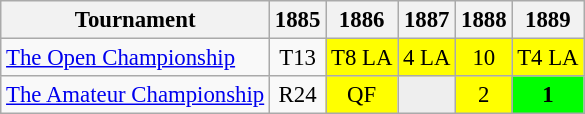<table class="wikitable" style="font-size:95%;text-align:center;">
<tr>
<th>Tournament</th>
<th>1885</th>
<th>1886</th>
<th>1887</th>
<th>1888</th>
<th>1889</th>
</tr>
<tr>
<td align=left><a href='#'>The Open Championship</a></td>
<td>T13</td>
<td style="background:yellow;">T8 <span>LA</span></td>
<td style="background:yellow;">4 <span>LA</span></td>
<td style="background:yellow;">10</td>
<td style="background:yellow;">T4 <span>LA</span></td>
</tr>
<tr>
<td align=left><a href='#'>The Amateur Championship</a></td>
<td>R24</td>
<td style="background:yellow;">QF</td>
<td style="background:#eeeeee;"></td>
<td style="background:yellow;">2</td>
<td style="background:#00ff00;"><strong>1</strong></td>
</tr>
</table>
